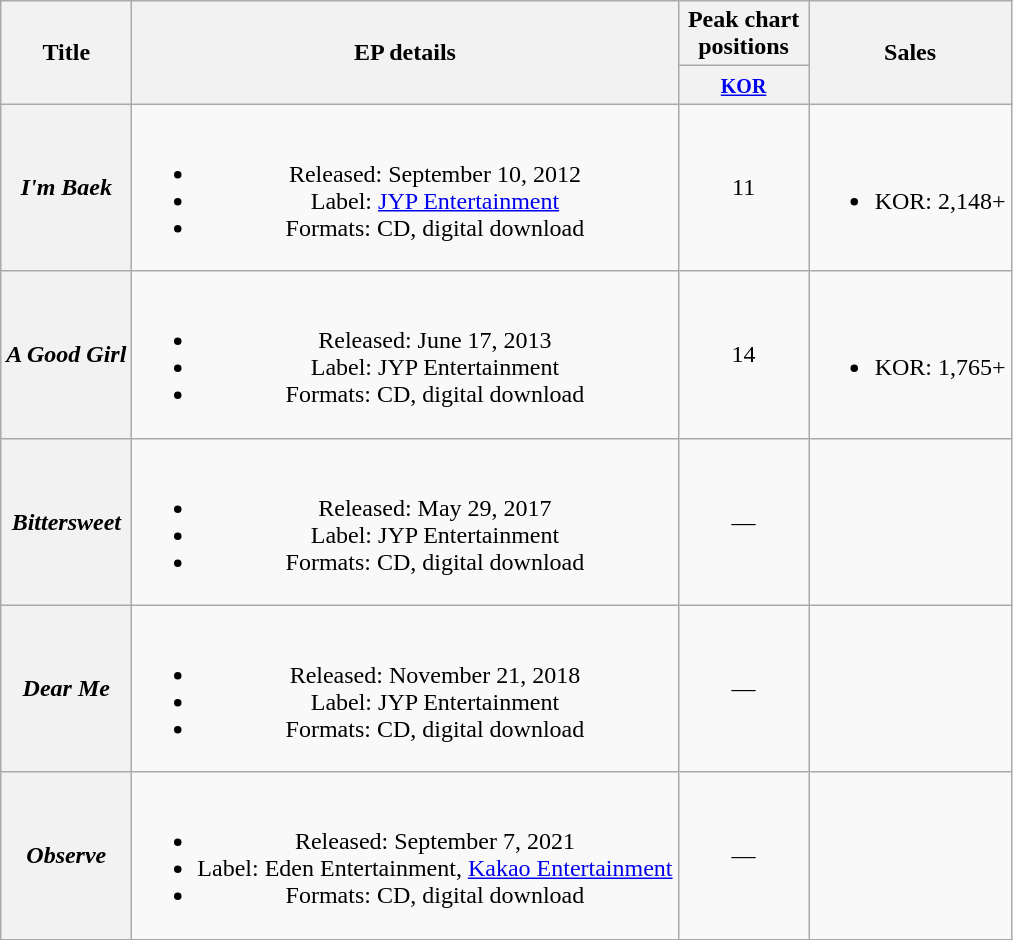<table class="wikitable plainrowheaders" style="text-align:center;">
<tr>
<th scope="col" rowspan="2">Title</th>
<th scope="col" rowspan="2">EP details</th>
<th scope="col" style="width:5em;">Peak chart positions</th>
<th scope="col" rowspan="2">Sales</th>
</tr>
<tr>
<th><small><a href='#'>KOR</a></small><br></th>
</tr>
<tr>
<th scope="row"><em>I'm Baek</em></th>
<td><br><ul><li>Released: September 10, 2012</li><li>Label: <a href='#'>JYP Entertainment</a></li><li>Formats: CD, digital download</li></ul></td>
<td>11</td>
<td><br><ul><li>KOR: 2,148+</li></ul></td>
</tr>
<tr>
<th scope="row"><em>A Good Girl</em></th>
<td><br><ul><li>Released: June 17, 2013</li><li>Label: JYP Entertainment</li><li>Formats: CD, digital download</li></ul></td>
<td>14</td>
<td><br><ul><li>KOR: 1,765+</li></ul></td>
</tr>
<tr>
<th scope="row"><em>Bittersweet</em></th>
<td><br><ul><li>Released: May 29, 2017</li><li>Label: JYP Entertainment</li><li>Formats: CD, digital download</li></ul></td>
<td>—</td>
<td></td>
</tr>
<tr>
<th scope="row"><em>Dear Me</em></th>
<td><br><ul><li>Released: November 21, 2018</li><li>Label: JYP Entertainment</li><li>Formats: CD, digital download</li></ul></td>
<td>—</td>
<td></td>
</tr>
<tr>
<th scope="row"><em>Observe</em></th>
<td><br><ul><li>Released: September 7, 2021</li><li>Label: Eden Entertainment, <a href='#'>Kakao Entertainment</a></li><li>Formats: CD, digital download</li></ul></td>
<td>—</td>
<td></td>
</tr>
</table>
